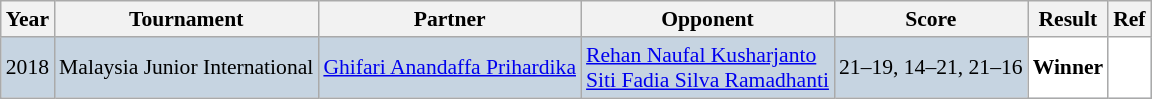<table class="sortable wikitable" style="font-size: 90%;">
<tr>
<th>Year</th>
<th>Tournament</th>
<th>Partner</th>
<th>Opponent</th>
<th>Score</th>
<th>Result</th>
<th>Ref</th>
</tr>
<tr style="background:#C6D4E1">
<td align="center">2018</td>
<td align="left">Malaysia Junior International</td>
<td align="left"> <a href='#'>Ghifari Anandaffa Prihardika</a></td>
<td align="left"> <a href='#'>Rehan Naufal Kusharjanto</a><br> <a href='#'>Siti Fadia Silva Ramadhanti</a></td>
<td align="left">21–19, 14–21, 21–16</td>
<td style="text-align:left; background:white"> <strong>Winner</strong></td>
<td style="text-align:center; background:white"></td>
</tr>
</table>
